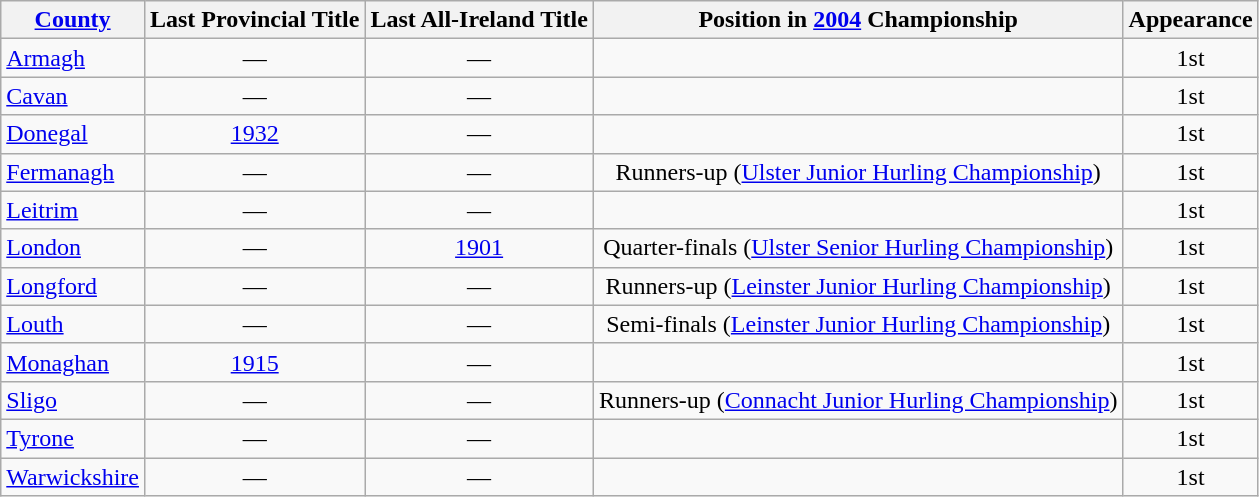<table class="wikitable sortable" style="text-align:center">
<tr>
<th><a href='#'>County</a></th>
<th>Last Provincial Title</th>
<th>Last All-Ireland Title</th>
<th>Position in <a href='#'>2004</a> Championship</th>
<th>Appearance</th>
</tr>
<tr>
<td style="text-align:left"> <a href='#'>Armagh</a></td>
<td>—</td>
<td>—</td>
<td></td>
<td>1st</td>
</tr>
<tr>
<td style="text-align:left"> <a href='#'>Cavan</a></td>
<td>—</td>
<td>—</td>
<td></td>
<td>1st</td>
</tr>
<tr>
<td style="text-align:left"> <a href='#'>Donegal</a></td>
<td><a href='#'>1932</a></td>
<td>—</td>
<td></td>
<td>1st</td>
</tr>
<tr>
<td style="text-align:left"> <a href='#'>Fermanagh</a></td>
<td>—</td>
<td>—</td>
<td>Runners-up (<a href='#'>Ulster Junior Hurling Championship</a>)</td>
<td>1st</td>
</tr>
<tr>
<td style="text-align:left"> <a href='#'>Leitrim</a></td>
<td>—</td>
<td>—</td>
<td></td>
<td>1st</td>
</tr>
<tr>
<td style="text-align:left"> <a href='#'>London</a></td>
<td>—</td>
<td><a href='#'>1901</a></td>
<td>Quarter-finals (<a href='#'>Ulster Senior Hurling Championship</a>)</td>
<td>1st</td>
</tr>
<tr>
<td style="text-align:left"> <a href='#'>Longford</a></td>
<td>—</td>
<td>—</td>
<td>Runners-up (<a href='#'>Leinster Junior Hurling Championship</a>)</td>
<td>1st</td>
</tr>
<tr>
<td style="text-align:left"> <a href='#'>Louth</a></td>
<td>—</td>
<td>—</td>
<td>Semi-finals (<a href='#'>Leinster Junior Hurling Championship</a>)</td>
<td>1st</td>
</tr>
<tr>
<td style="text-align:left"> <a href='#'>Monaghan</a></td>
<td><a href='#'>1915</a></td>
<td>—</td>
<td></td>
<td>1st</td>
</tr>
<tr>
<td style="text-align:left"> <a href='#'>Sligo</a></td>
<td>—</td>
<td>—</td>
<td>Runners-up (<a href='#'>Connacht Junior Hurling Championship</a>)</td>
<td>1st</td>
</tr>
<tr>
<td style="text-align:left"> <a href='#'>Tyrone</a></td>
<td>—</td>
<td>—</td>
<td></td>
<td>1st</td>
</tr>
<tr>
<td style="text-align:left"> <a href='#'>Warwickshire</a></td>
<td>—</td>
<td>—</td>
<td></td>
<td>1st</td>
</tr>
</table>
